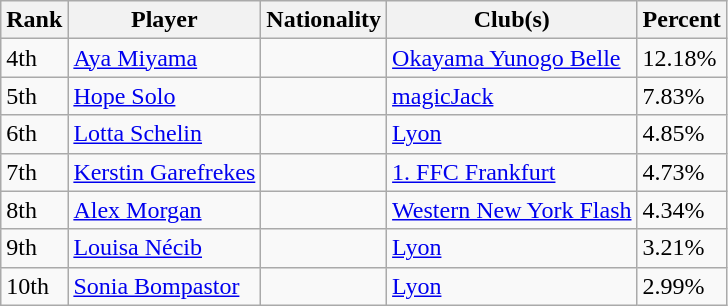<table class="wikitable">
<tr>
<th>Rank</th>
<th>Player</th>
<th>Nationality</th>
<th>Club(s)</th>
<th>Percent</th>
</tr>
<tr>
<td>4th</td>
<td><a href='#'>Aya Miyama</a></td>
<td></td>
<td> <a href='#'>Okayama Yunogo Belle</a></td>
<td>12.18%</td>
</tr>
<tr>
<td>5th</td>
<td><a href='#'>Hope Solo</a></td>
<td></td>
<td> <a href='#'>magicJack</a></td>
<td>7.83%</td>
</tr>
<tr>
<td>6th</td>
<td><a href='#'>Lotta Schelin</a></td>
<td></td>
<td> <a href='#'>Lyon</a></td>
<td>4.85%</td>
</tr>
<tr>
<td>7th</td>
<td><a href='#'>Kerstin Garefrekes</a></td>
<td></td>
<td> <a href='#'>1. FFC Frankfurt</a></td>
<td>4.73%</td>
</tr>
<tr>
<td>8th</td>
<td><a href='#'>Alex Morgan</a></td>
<td></td>
<td> <a href='#'>Western New York Flash</a></td>
<td>4.34%</td>
</tr>
<tr>
<td>9th</td>
<td><a href='#'>Louisa Nécib</a></td>
<td></td>
<td> <a href='#'>Lyon</a></td>
<td>3.21%</td>
</tr>
<tr>
<td>10th</td>
<td><a href='#'>Sonia Bompastor</a></td>
<td></td>
<td> <a href='#'>Lyon</a></td>
<td>2.99%</td>
</tr>
</table>
